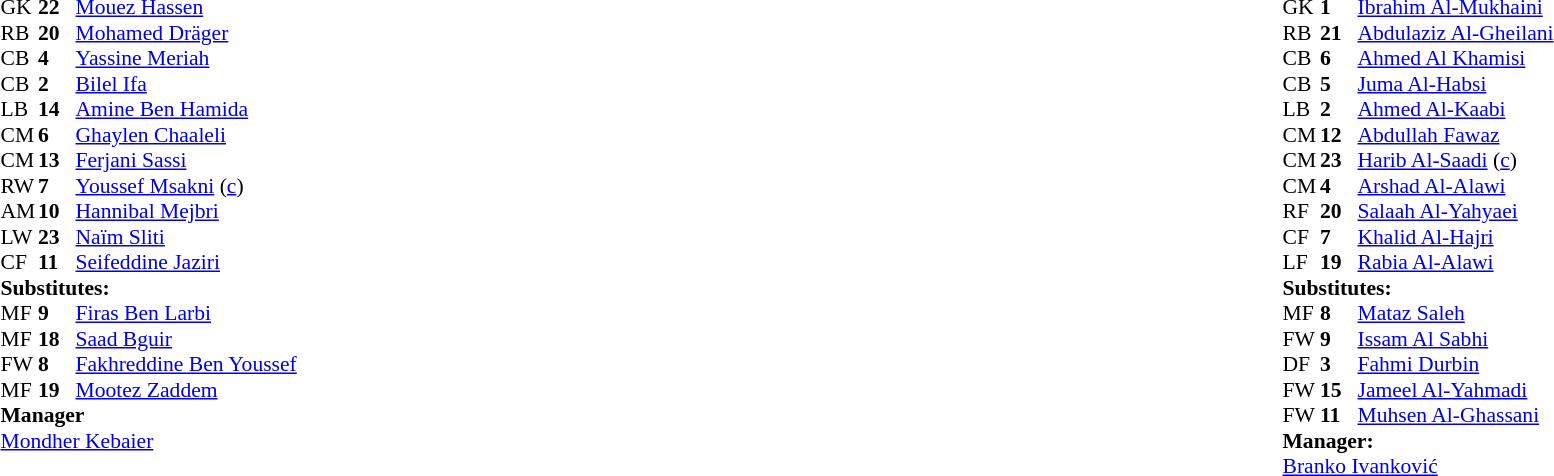<table width="100%">
<tr>
<td valign="top" width="40%"><br><table style="font-size:90%" cellspacing="0" cellpadding="0">
<tr>
<th width=25></th>
<th width=25></th>
</tr>
<tr>
<td>GK</td>
<td><strong>22</strong></td>
<td><a href='#'>Mouez Hassen</a></td>
</tr>
<tr>
<td>RB</td>
<td><strong>20</strong></td>
<td><a href='#'>Mohamed Dräger</a></td>
</tr>
<tr>
<td>CB</td>
<td><strong>4</strong></td>
<td><a href='#'>Yassine Meriah</a></td>
</tr>
<tr>
<td>CB</td>
<td><strong>2</strong></td>
<td><a href='#'>Bilel Ifa</a></td>
</tr>
<tr>
<td>LB</td>
<td><strong>14</strong></td>
<td><a href='#'>Amine Ben Hamida</a></td>
</tr>
<tr>
<td>CM</td>
<td><strong>6</strong></td>
<td><a href='#'>Ghaylen Chaaleli</a></td>
</tr>
<tr>
<td>CM</td>
<td><strong>13</strong></td>
<td><a href='#'>Ferjani Sassi</a></td>
</tr>
<tr>
<td>RW</td>
<td><strong>7</strong></td>
<td><a href='#'>Youssef Msakni</a> (<a href='#'>c</a>)</td>
<td></td>
<td></td>
</tr>
<tr>
<td>AM</td>
<td><strong>10</strong></td>
<td><a href='#'>Hannibal Mejbri</a></td>
<td></td>
<td></td>
</tr>
<tr>
<td>LW</td>
<td><strong>23</strong></td>
<td><a href='#'>Naïm Sliti</a></td>
<td></td>
<td></td>
</tr>
<tr>
<td>CF</td>
<td><strong>11</strong></td>
<td><a href='#'>Seifeddine Jaziri</a></td>
<td></td>
<td></td>
</tr>
<tr>
<td colspan=3><strong>Substitutes:</strong></td>
</tr>
<tr>
<td>MF</td>
<td><strong>9</strong></td>
<td><a href='#'>Firas Ben Larbi</a></td>
<td></td>
<td></td>
</tr>
<tr>
<td>MF</td>
<td><strong>18</strong></td>
<td><a href='#'>Saad Bguir</a></td>
<td></td>
<td></td>
</tr>
<tr>
<td>FW</td>
<td><strong>8</strong></td>
<td><a href='#'>Fakhreddine Ben Youssef</a></td>
<td></td>
<td></td>
</tr>
<tr>
<td>MF</td>
<td><strong>19</strong></td>
<td><a href='#'>Mootez Zaddem</a></td>
<td></td>
<td></td>
</tr>
<tr>
<td colspan=3><strong>Manager</strong></td>
</tr>
<tr>
<td colspan=3><a href='#'>Mondher Kebaier</a></td>
</tr>
</table>
</td>
<td valign="top"></td>
<td valign="top" width="50%"><br><table style="font-size:90%; margin:auto" cellspacing="0" cellpadding="0">
<tr>
<th width=25></th>
<th width=25></th>
</tr>
<tr>
<td>GK</td>
<td><strong>1</strong></td>
<td><a href='#'>Ibrahim Al-Mukhaini</a></td>
</tr>
<tr>
<td>RB</td>
<td><strong>21</strong></td>
<td><a href='#'>Abdulaziz Al-Gheilani</a></td>
<td></td>
<td></td>
</tr>
<tr>
<td>CB</td>
<td><strong>6</strong></td>
<td><a href='#'>Ahmed Al Khamisi</a></td>
</tr>
<tr>
<td>CB</td>
<td><strong>5</strong></td>
<td><a href='#'>Juma Al-Habsi</a></td>
</tr>
<tr>
<td>LB</td>
<td><strong>2</strong></td>
<td><a href='#'>Ahmed Al-Kaabi</a></td>
<td></td>
<td></td>
</tr>
<tr>
<td>CM</td>
<td><strong>12</strong></td>
<td><a href='#'>Abdullah Fawaz</a></td>
<td></td>
<td></td>
</tr>
<tr>
<td>CM</td>
<td><strong>23</strong></td>
<td><a href='#'>Harib Al-Saadi</a> (<a href='#'>c</a>)</td>
<td></td>
</tr>
<tr>
<td>CM</td>
<td><strong>4</strong></td>
<td><a href='#'>Arshad Al-Alawi</a></td>
</tr>
<tr>
<td>RF</td>
<td><strong>20</strong></td>
<td><a href='#'>Salaah Al-Yahyaei</a></td>
</tr>
<tr>
<td>CF</td>
<td><strong>7</strong></td>
<td><a href='#'>Khalid Al-Hajri</a></td>
<td></td>
<td></td>
</tr>
<tr>
<td>LF</td>
<td><strong>19</strong></td>
<td><a href='#'>Rabia Al-Alawi</a></td>
<td></td>
<td></td>
</tr>
<tr>
<td colspan=3><strong>Substitutes:</strong></td>
</tr>
<tr>
<td>MF</td>
<td><strong>8</strong></td>
<td><a href='#'>Mataz Saleh</a></td>
<td></td>
<td></td>
</tr>
<tr>
<td>FW</td>
<td><strong>9</strong></td>
<td><a href='#'>Issam Al Sabhi</a></td>
<td></td>
<td></td>
</tr>
<tr>
<td>DF</td>
<td><strong>3</strong></td>
<td><a href='#'>Fahmi Durbin</a></td>
<td></td>
<td></td>
</tr>
<tr>
<td>FW</td>
<td><strong>15</strong></td>
<td><a href='#'>Jameel Al-Yahmadi</a></td>
<td></td>
<td></td>
</tr>
<tr>
<td>FW</td>
<td><strong>11</strong></td>
<td><a href='#'>Muhsen Al-Ghassani</a></td>
<td></td>
<td></td>
</tr>
<tr>
<td colspan=3><strong>Manager:</strong></td>
</tr>
<tr>
<td colspan=3> <a href='#'>Branko Ivanković</a></td>
</tr>
</table>
</td>
</tr>
</table>
